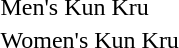<table>
<tr>
<td>Men's Kun Kru</td>
<td nowrap></td>
<td nowrap></td>
<td></td>
</tr>
<tr>
<td>Women's Kun Kru</td>
<td></td>
<td></td>
<td nowrap></td>
</tr>
</table>
